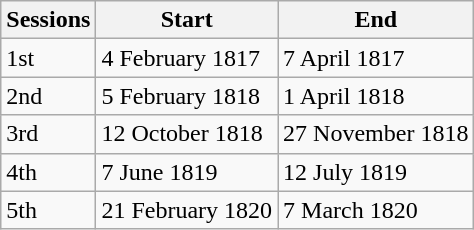<table class="wikitable">
<tr>
<th>Sessions</th>
<th>Start</th>
<th>End</th>
</tr>
<tr>
<td>1st</td>
<td>4 February 1817</td>
<td>7 April 1817</td>
</tr>
<tr>
<td>2nd</td>
<td>5 February 1818</td>
<td>1 April 1818</td>
</tr>
<tr>
<td>3rd</td>
<td>12 October 1818</td>
<td>27 November 1818</td>
</tr>
<tr>
<td>4th</td>
<td>7 June 1819</td>
<td>12 July 1819</td>
</tr>
<tr>
<td>5th</td>
<td>21 February 1820</td>
<td>7 March 1820</td>
</tr>
</table>
